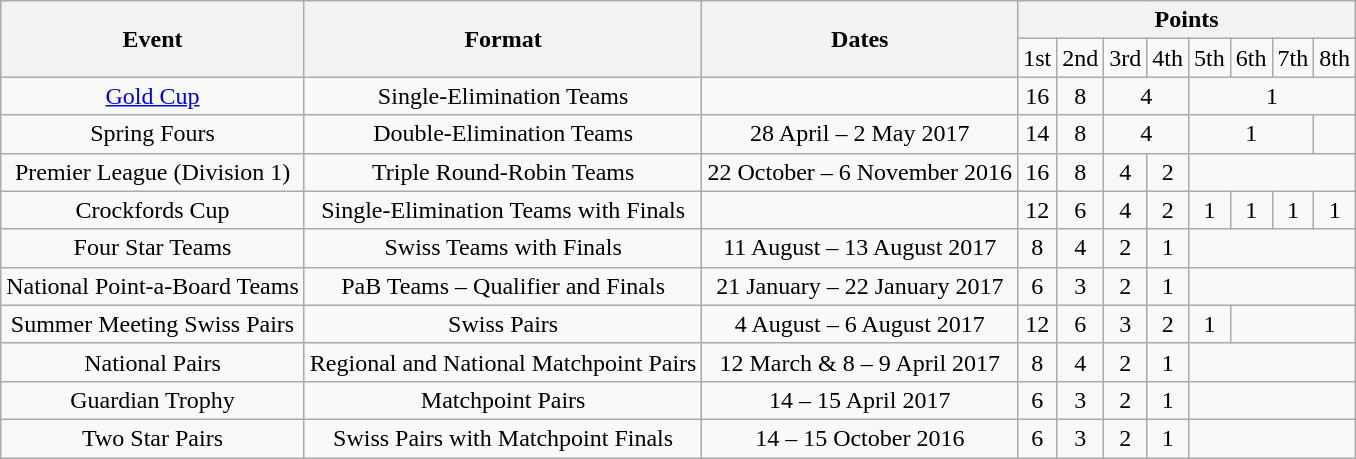<table class="wikitable" style="text-align:center;">
<tr>
<th rowspan="2">Event </th>
<th rowspan="2">Format</th>
<th rowspan="2">Dates</th>
<th colspan="8">Points</th>
</tr>
<tr>
<td>1st</td>
<td>2nd</td>
<td>3rd</td>
<td>4th</td>
<td>5th</td>
<td>6th</td>
<td>7th</td>
<td>8th</td>
</tr>
<tr>
<td><a href='#'>Gold Cup</a></td>
<td>Single-Elimination Teams</td>
<td></td>
<td>16</td>
<td>8</td>
<td colspan="2">4</td>
<td colspan="4">1</td>
</tr>
<tr>
<td>Spring Fours</td>
<td>Double-Elimination Teams</td>
<td>28 April – 2 May 2017</td>
<td>14</td>
<td>8</td>
<td colspan="2">4</td>
<td colspan="3">1</td>
<td></td>
</tr>
<tr>
<td>Premier League (Division 1)</td>
<td>Triple Round-Robin Teams</td>
<td>22 October – 6 November 2016</td>
<td>16</td>
<td>8</td>
<td>4</td>
<td>2</td>
<td colspan="4"></td>
</tr>
<tr>
<td>Crockfords Cup</td>
<td>Single-Elimination Teams with Finals</td>
<td></td>
<td>12</td>
<td>6</td>
<td>4</td>
<td>2</td>
<td>1</td>
<td>1</td>
<td>1</td>
<td>1</td>
</tr>
<tr>
<td>Four Star Teams</td>
<td>Swiss Teams with Finals</td>
<td>11 August – 13 August 2017</td>
<td>8</td>
<td>4</td>
<td>2</td>
<td>1</td>
<td colspan="4"></td>
</tr>
<tr>
<td>National Point-a-Board Teams</td>
<td>PaB Teams – Qualifier and Finals</td>
<td>21 January – 22 January 2017</td>
<td>6</td>
<td>3</td>
<td>2</td>
<td>1</td>
<td colspan="4"></td>
</tr>
<tr>
<td>Summer Meeting Swiss Pairs</td>
<td>Swiss Pairs</td>
<td>4 August – 6 August 2017</td>
<td>12</td>
<td>6</td>
<td>3</td>
<td>2</td>
<td>1</td>
<td colspan="3"></td>
</tr>
<tr>
<td>National Pairs</td>
<td>Regional and National Matchpoint Pairs</td>
<td>12 March & 8 – 9 April 2017</td>
<td>8</td>
<td>4</td>
<td>2</td>
<td>1</td>
<td colspan="4"></td>
</tr>
<tr>
<td>Guardian Trophy</td>
<td>Matchpoint Pairs</td>
<td>14 – 15 April 2017</td>
<td>6</td>
<td>3</td>
<td>2</td>
<td>1</td>
<td colspan="4"></td>
</tr>
<tr>
<td>Two Star Pairs</td>
<td>Swiss Pairs with Matchpoint Finals</td>
<td>14 – 15 October 2016</td>
<td>6</td>
<td>3</td>
<td>2</td>
<td>1</td>
<td colspan="4"></td>
</tr>
</table>
